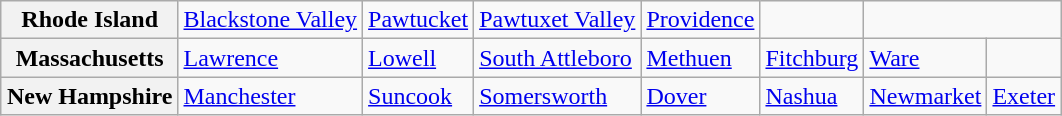<table class="wikitable" style="margin: 1em auto 1em auto;">
<tr>
<th>Rhode Island</th>
<td><a href='#'>Blackstone Valley</a></td>
<td><a href='#'>Pawtucket</a></td>
<td><a href='#'>Pawtuxet Valley</a></td>
<td><a href='#'>Providence</a></td>
<td></td>
</tr>
<tr>
<th>Massachusetts</th>
<td><a href='#'>Lawrence</a></td>
<td><a href='#'>Lowell</a></td>
<td><a href='#'>South Attleboro</a></td>
<td><a href='#'>Methuen</a></td>
<td><a href='#'>Fitchburg</a></td>
<td><a href='#'>Ware</a></td>
<td></td>
</tr>
<tr>
<th>New Hampshire</th>
<td><a href='#'>Manchester</a></td>
<td><a href='#'>Suncook</a></td>
<td><a href='#'>Somersworth</a></td>
<td><a href='#'>Dover</a></td>
<td><a href='#'>Nashua</a></td>
<td><a href='#'>Newmarket</a></td>
<td><a href='#'>Exeter</a></td>
</tr>
</table>
